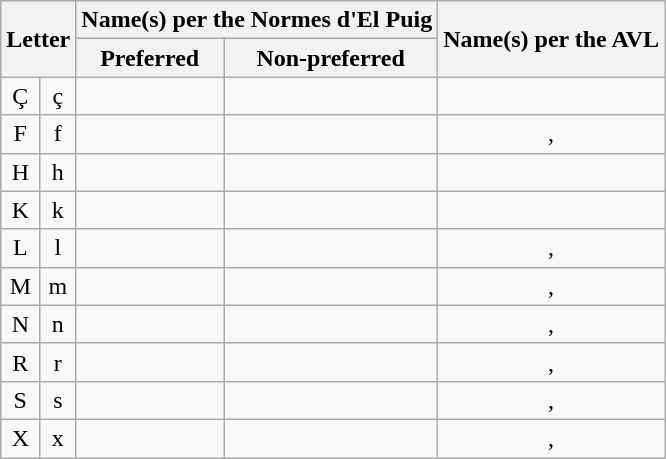<table class="wikitable alternance centre" style="text-align:center">
<tr>
<th colspan="2", rowspan="2">Letter</th>
<th colspan="2">Name(s) per the Normes d'El Puig</th>
<th rowspan="2">Name(s) per the AVL</th>
</tr>
<tr>
<th>Preferred</th>
<th>Non-preferred</th>
</tr>
<tr>
<td>Ç</td>
<td>ç</td>
<td><br></td>
<td></td>
<td></td>
</tr>
<tr>
<td>F</td>
<td>f</td>
<td><br></td>
<td></td>
<td>, <br></td>
</tr>
<tr>
<td>H</td>
<td>h</td>
<td></td>
<td></td>
<td></td>
</tr>
<tr>
<td>K</td>
<td>k</td>
<td></td>
<td></td>
<td></td>
</tr>
<tr>
<td>L</td>
<td>l</td>
<td><br></td>
<td></td>
<td>, <br></td>
</tr>
<tr>
<td>M</td>
<td>m</td>
<td><br></td>
<td></td>
<td>, <br></td>
</tr>
<tr>
<td>N</td>
<td>n</td>
<td><br></td>
<td></td>
<td>, <br></td>
</tr>
<tr>
<td>R</td>
<td>r</td>
<td><br></td>
<td></td>
<td>, <br></td>
</tr>
<tr>
<td>S</td>
<td>s</td>
<td><br></td>
<td></td>
<td>, <br></td>
</tr>
<tr>
<td>X</td>
<td>x</td>
<td><br></td>
<td></td>
<td>, </td>
</tr>
</table>
